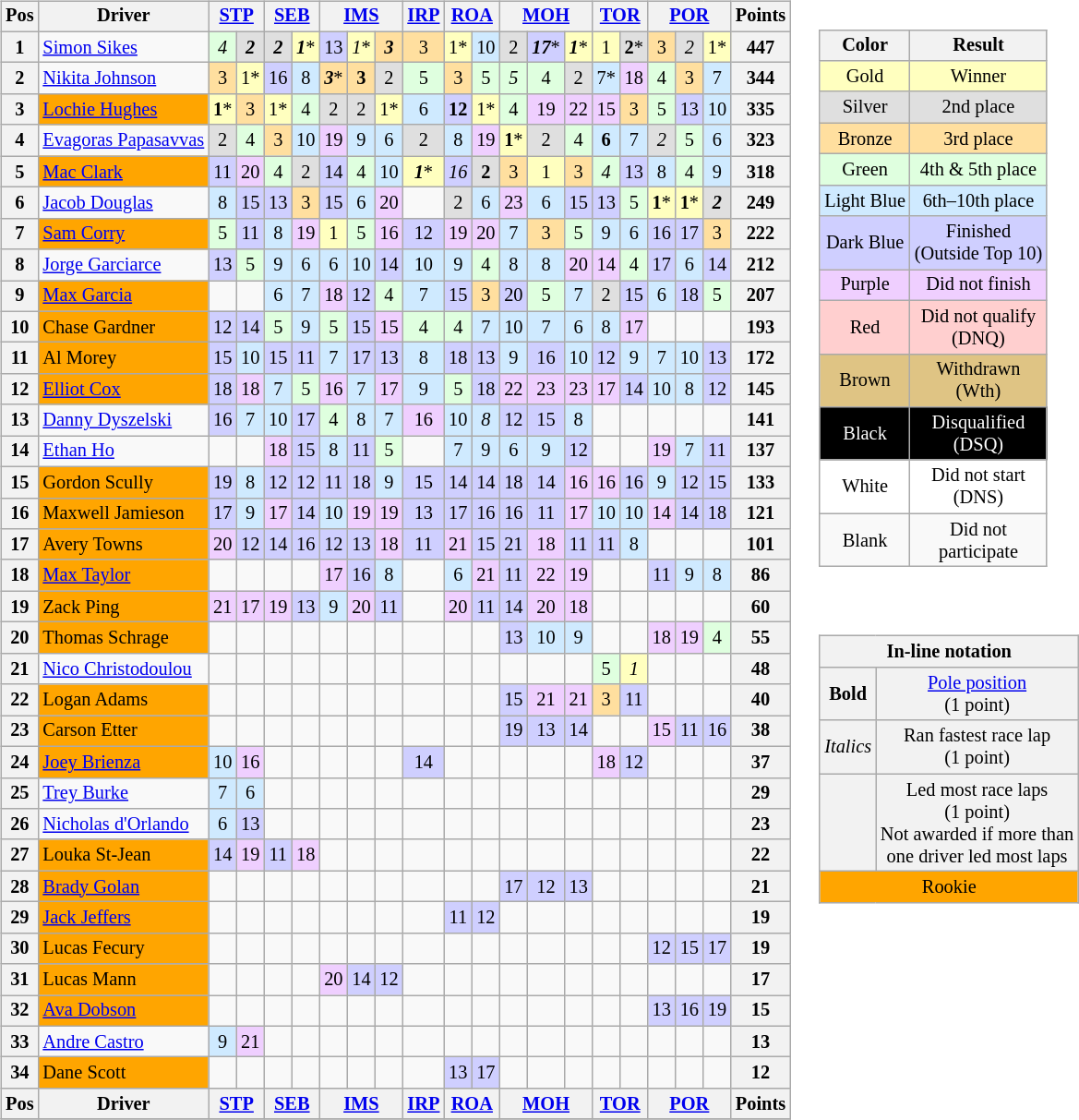<table>
<tr>
<td valign="top"><br><table class="wikitable" style="font-size:85%; text-align:center">
<tr valign="top">
<th valign="middle">Pos</th>
<th valign="middle">Driver</th>
<th colspan="2"><a href='#'>STP</a></th>
<th colspan="2"><a href='#'>SEB</a></th>
<th colspan="3"><a href='#'>IMS</a></th>
<th><a href='#'>IRP</a></th>
<th colspan="2"><a href='#'>ROA</a></th>
<th colspan="3"><a href='#'>MOH</a></th>
<th colspan="2"><a href='#'>TOR</a></th>
<th colspan="3"><a href='#'>POR</a></th>
<th valign="middle">Points</th>
</tr>
<tr>
<th>1</th>
<td align="left"> <a href='#'>Simon Sikes</a></td>
<td style="background:#DFFFDF;"><em>4</em></td>
<td style="background:#DFDFDF;"><strong><em>2</em></strong></td>
<td style="background:#DFDFDF;"><strong><em>2</em></strong></td>
<td style="background:#FFFFBF;"><strong><em>1</em></strong>*</td>
<td style="background:#CFCFFF;">13</td>
<td style="background:#FFFFBF;"><em>1</em>*</td>
<td style="background:#FFDF9F;"><strong><em>3</em></strong></td>
<td style="background:#FFDF9F;">3</td>
<td style="background:#FFFFBF;">1*</td>
<td style="background:#CFEAFF;">10</td>
<td style="background:#DFDFDF;">2</td>
<td style="background:#CFCFFF;"><strong><em>17</em></strong>*</td>
<td style="background:#FFFFBF;"><strong><em>1</em></strong>*</td>
<td style="background:#FFFFBF;">1</td>
<td style="background:#DFDFDF;"><strong>2</strong>*</td>
<td style="background:#FFDF9F;">3</td>
<td style="background:#DFDFDF;"><em>2</em></td>
<td style="background:#FFFFBF;">1*</td>
<th>447</th>
</tr>
<tr>
<th>2</th>
<td align="left"> <a href='#'>Nikita Johnson</a></td>
<td style="background:#FFDF9F;">3</td>
<td style="background:#FFFFBF;">1*</td>
<td style="background:#CFCFFF;">16</td>
<td style="background:#CFEAFF;">8</td>
<td style="background:#FFDF9F;"><strong><em>3</em></strong>*</td>
<td style="background:#FFDF9F;"><strong>3</strong></td>
<td style="background:#DFDFDF;">2</td>
<td style="background:#DFFFDF;">5</td>
<td style="background:#FFDF9F;">3</td>
<td style="background:#DFFFDF;">5</td>
<td style="background:#DFFFDF;"><em>5</em></td>
<td style="background:#DFFFDF;">4</td>
<td style="background:#DFDFDF;">2</td>
<td style="background:#CFEAFF;">7*</td>
<td style="background:#EFCFFF;">18</td>
<td style="background:#DFFFDF;">4</td>
<td style="background:#FFDF9F;">3</td>
<td style="background:#CFEAFF;">7</td>
<th>344</th>
</tr>
<tr>
<th>3</th>
<td style="background:Orange;" align="left"> <a href='#'>Lochie Hughes</a></td>
<td style="background:#FFFFBF;"><strong>1</strong>*</td>
<td style="background:#FFDF9F;">3</td>
<td style="background:#FFFFBF;">1*</td>
<td style="background:#DFFFDF;">4</td>
<td style="background:#DFDFDF;">2</td>
<td style="background:#DFDFDF;">2</td>
<td style="background:#FFFFBF;">1*</td>
<td style="background:#CFEAFF;">6</td>
<td style="background:#CFCFFF;"><strong>12</strong></td>
<td style="background:#FFFFBF;">1*</td>
<td style="background:#DFFFDF;">4</td>
<td style="background:#EFCFFF;">19</td>
<td style="background:#EFCFFF;">22</td>
<td style="background:#EFCFFF;">15</td>
<td style="background:#FFDF9F;">3</td>
<td style="background:#DFFFDF;">5</td>
<td style="background:#CFCFFF;">13</td>
<td style="background:#CFEAFF;">10</td>
<th>335</th>
</tr>
<tr>
<th>4</th>
<td nowrap="" align="left"> <a href='#'>Evagoras Papasavvas</a></td>
<td style="background:#DFDFDF;">2</td>
<td style="background:#DFFFDF;">4</td>
<td style="background:#FFDF9F;">3</td>
<td style="background:#CFEAFF;">10</td>
<td style="background:#EFCFFF;">19</td>
<td style="background:#CFEAFF;">9</td>
<td style="background:#CFEAFF;">6</td>
<td style="background:#DFDFDF;">2</td>
<td style="background:#CFEAFF;">8</td>
<td style="background:#EFCFFF;">19</td>
<td style="background:#FFFFBF;"><strong>1</strong>*</td>
<td style="background:#DFDFDF;">2</td>
<td style="background:#DFFFDF;">4</td>
<td style="background:#CFEAFF;"><strong>6</strong></td>
<td style="background:#CFEAFF;">7</td>
<td style="background:#DFDFDF;"><em>2</em></td>
<td style="background:#DFFFDF;">5</td>
<td style="background:#CFEAFF;">6</td>
<th>323</th>
</tr>
<tr>
<th>5</th>
<td style="background:Orange;" align="left"> <a href='#'>Mac Clark</a></td>
<td style="background:#CFCFFF;">11</td>
<td style="background:#EFCFFF;">20</td>
<td style="background:#DFFFDF;">4</td>
<td style="background:#DFDFDF;">2</td>
<td style="background:#CFCFFF;">14</td>
<td style="background:#DFFFDF;">4</td>
<td style="background:#CFEAFF;">10</td>
<td style="background:#FFFFBF;"><strong><em>1</em></strong>*</td>
<td style="background:#CFCFFF;"><em>16</em></td>
<td style="background:#DFDFDF;"><strong>2</strong></td>
<td style="background:#FFDF9F;">3</td>
<td style="background:#FFFFBF;">1</td>
<td style="background:#FFDF9F;">3</td>
<td style="background:#DFFFDF;"><em>4</em></td>
<td style="background:#CFCFFF;">13</td>
<td style="background:#CFEAFF;">8</td>
<td style="background:#DFFFDF;">4</td>
<td style="background:#CFEAFF;">9</td>
<th>318</th>
</tr>
<tr>
<th>6</th>
<td align="left"> <a href='#'>Jacob Douglas</a></td>
<td style="background:#CFEAFF;">8</td>
<td style="background:#CFCFFF;">15</td>
<td style="background:#CFCFFF;">13</td>
<td style="background:#FFDF9F;">3</td>
<td style="background:#CFCFFF;">15</td>
<td style="background:#CFEAFF;">6</td>
<td style="background:#EFCFFF;">20</td>
<td></td>
<td style="background:#DFDFDF;">2</td>
<td style="background:#CFEAFF;">6</td>
<td style="background:#EFCFFF;">23</td>
<td style="background:#CFEAFF;">6</td>
<td style="background:#CFCFFF;">15</td>
<td style="background:#CFCFFF;">13</td>
<td style="background:#DFFFDF;">5</td>
<td style="background:#FFFFBF;"><strong>1</strong>*</td>
<td style="background:#FFFFBF;"><strong>1</strong>*</td>
<td style="background:#DFDFDF;"><strong><em>2</em></strong></td>
<th>249</th>
</tr>
<tr>
<th>7</th>
<td style="background:Orange;" align="left"> <a href='#'>Sam Corry</a></td>
<td style="background:#DFFFDF;">5</td>
<td style="background:#CFCFFF;">11</td>
<td style="background:#CFEAFF;">8</td>
<td style="background:#EFCFFF;">19</td>
<td style="background:#FFFFBF;">1</td>
<td style="background:#DFFFDF;">5</td>
<td style="background:#EFCFFF;">16</td>
<td style="background:#CFCFFF;">12</td>
<td style="background:#EFCFFF;">19</td>
<td style="background:#EFCFFF;">20</td>
<td style="background:#CFEAFF;">7</td>
<td style="background:#FFDF9F;">3</td>
<td style="background:#DFFFDF;">5</td>
<td style="background:#CFEAFF;">9</td>
<td style="background:#CFEAFF;">6</td>
<td style="background:#CFCFFF;">16</td>
<td style="background:#CFCFFF;">17</td>
<td style="background:#FFDF9F;">3</td>
<th>222</th>
</tr>
<tr>
<th>8</th>
<td align="left"> <a href='#'>Jorge Garciarce</a></td>
<td style="background:#CFCFFF;">13</td>
<td style="background:#DFFFDF;">5</td>
<td style="background:#CFEAFF;">9</td>
<td style="background:#CFEAFF;">6</td>
<td style="background:#CFEAFF;">6</td>
<td style="background:#CFEAFF;">10</td>
<td style="background:#CFCFFF;">14</td>
<td style="background:#CFEAFF;">10</td>
<td style="background:#CFEAFF;">9</td>
<td style="background:#DFFFDF;">4</td>
<td style="background:#CFEAFF;">8</td>
<td style="background:#CFEAFF;">8</td>
<td style="background:#EFCFFF;">20</td>
<td style="background:#EFCFFF;">14</td>
<td style="background:#DFFFDF;">4</td>
<td style="background:#CFCFFF;">17</td>
<td style="background:#CFEAFF;">6</td>
<td style="background:#CFCFFF;">14</td>
<th>212</th>
</tr>
<tr>
<th>9</th>
<td style="background:Orange;" align="left"> <a href='#'>Max Garcia</a></td>
<td></td>
<td></td>
<td style="background:#CFEAFF;">6</td>
<td style="background:#CFEAFF;">7</td>
<td style="background:#EFCFFF;">18</td>
<td style="background:#CFCFFF;">12</td>
<td style="background:#DFFFDF;">4</td>
<td style="background:#CFEAFF;">7</td>
<td style="background:#CFCFFF;">15</td>
<td style="background:#FFDF9F;">3</td>
<td style="background:#CFCFFF;">20</td>
<td style="background:#DFFFDF;">5</td>
<td style="background:#CFEAFF;">7</td>
<td style="background:#DFDFDF;">2</td>
<td style="background:#CFCFFF;">15</td>
<td style="background:#CFEAFF;">6</td>
<td style="background:#CFCFFF;">18</td>
<td style="background:#DFFFDF;">5</td>
<th>207</th>
</tr>
<tr>
<th>10</th>
<td style="background:Orange;" align="left"> Chase Gardner</td>
<td style="background:#CFCFFF;">12</td>
<td style="background:#CFCFFF;">14</td>
<td style="background:#DFFFDF;">5</td>
<td style="background:#CFEAFF;">9</td>
<td style="background:#DFFFDF;">5</td>
<td style="background:#CFCFFF;">15</td>
<td style="background:#EFCFFF;">15</td>
<td style="background:#DFFFDF;">4</td>
<td style="background:#DFFFDF;">4</td>
<td style="background:#CFEAFF;">7</td>
<td style="background:#CFEAFF;">10</td>
<td style="background:#CFEAFF;">7</td>
<td style="background:#CFEAFF;">6</td>
<td style="background:#CFEAFF;">8</td>
<td style="background:#EFCFFF;">17</td>
<td></td>
<td></td>
<td></td>
<th>193</th>
</tr>
<tr>
<th>11</th>
<td style="background:Orange;" align="left"> Al Morey</td>
<td style="background:#CFCFFF;">15</td>
<td style="background:#CFEAFF;">10</td>
<td style="background:#CFCFFF;">15</td>
<td style="background:#CFCFFF;">11</td>
<td style="background:#CFEAFF;">7</td>
<td style="background:#CFCFFF;">17</td>
<td style="background:#CFCFFF;">13</td>
<td style="background:#CFEAFF;">8</td>
<td style="background:#CFCFFF;">18</td>
<td style="background:#CFCFFF;">13</td>
<td style="background:#CFEAFF;">9</td>
<td style="background:#CFCFFF;">16</td>
<td style="background:#CFEAFF;">10</td>
<td style="background:#CFCFFF;">12</td>
<td style="background:#CFEAFF;">9</td>
<td style="background:#CFEAFF;">7</td>
<td style="background:#CFEAFF;">10</td>
<td style="background:#CFCFFF;">13</td>
<th>172</th>
</tr>
<tr>
<th>12</th>
<td style="background:Orange;" align="left"> <a href='#'>Elliot Cox</a></td>
<td style="background:#CFCFFF;">18</td>
<td style="background:#EFCFFF;">18</td>
<td style="background:#CFEAFF;">7</td>
<td style="background:#DFFFDF;">5</td>
<td style="background:#EFCFFF;">16</td>
<td style="background:#CFEAFF;">7</td>
<td style="background:#EFCFFF;">17</td>
<td style="background:#CFEAFF;">9</td>
<td style="background:#DFFFDF;">5</td>
<td style="background:#CFCFFF;">18</td>
<td style="background:#EFCFFF;">22</td>
<td style="background:#EFCFFF;">23</td>
<td style="background:#EFCFFF;">23</td>
<td style="background:#EFCFFF;">17</td>
<td style="background:#CFCFFF;">14</td>
<td style="background:#CFEAFF;">10</td>
<td style="background:#CFEAFF;">8</td>
<td style="background:#CFCFFF;">12</td>
<th>145</th>
</tr>
<tr>
<th>13</th>
<td align="left"> <a href='#'>Danny Dyszelski</a></td>
<td style="background:#CFCFFF;">16</td>
<td style="background:#CFEAFF;">7</td>
<td style="background:#CFEAFF;">10</td>
<td style="background:#CFCFFF;">17</td>
<td style="background:#DFFFDF;">4</td>
<td style="background:#CFEAFF;">8</td>
<td style="background:#CFEAFF;">7</td>
<td style="background:#EFCFFF;">16</td>
<td style="background:#CFEAFF;">10</td>
<td style="background:#CFEAFF;"><em>8</em></td>
<td style="background:#CFCFFF;">12</td>
<td style="background:#CFCFFF;">15</td>
<td style="background:#CFEAFF;">8</td>
<td></td>
<td></td>
<td></td>
<td></td>
<td></td>
<th>141</th>
</tr>
<tr>
<th>14</th>
<td align="left"> <a href='#'>Ethan Ho</a></td>
<td></td>
<td></td>
<td style="background:#EFCFFF;">18</td>
<td style="background:#CFCFFF;">15</td>
<td style="background:#CFEAFF;">8</td>
<td style="background:#CFCFFF;">11</td>
<td style="background:#DFFFDF;">5</td>
<td></td>
<td style="background:#CFEAFF;">7</td>
<td style="background:#CFEAFF;">9</td>
<td style="background:#CFEAFF;">6</td>
<td style="background:#CFEAFF;">9</td>
<td style="background:#CFCFFF;">12</td>
<td></td>
<td></td>
<td style="background:#EFCFFF;">19</td>
<td style="background:#CFEAFF;">7</td>
<td style="background:#CFCFFF;">11</td>
<th>137</th>
</tr>
<tr>
<th>15</th>
<td style="background:Orange;" align="left"> Gordon Scully</td>
<td style="background:#CFCFFF;">19</td>
<td style="background:#CFEAFF;">8</td>
<td style="background:#CFCFFF;">12</td>
<td style="background:#CFCFFF;">12</td>
<td style="background:#CFCFFF;">11</td>
<td style="background:#CFCFFF;">18</td>
<td style="background:#CFEAFF;">9</td>
<td style="background:#CFCFFF;">15</td>
<td style="background:#CFCFFF;">14</td>
<td style="background:#CFCFFF;">14</td>
<td style="background:#CFCFFF;">18</td>
<td style="background:#CFCFFF;">14</td>
<td style="background:#EFCFFF;">16</td>
<td style="background:#EFCFFF;">16</td>
<td style="background:#CFCFFF;">16</td>
<td style="background:#CFEAFF;">9</td>
<td style="background:#CFCFFF;">12</td>
<td style="background:#CFCFFF;">15</td>
<th>133</th>
</tr>
<tr>
<th>16</th>
<td style="background:Orange;" align="left"> Maxwell Jamieson</td>
<td style="background:#CFCFFF;">17</td>
<td style="background:#CFEAFF;">9</td>
<td style="background:#EFCFFF;">17</td>
<td style="background:#CFCFFF;">14</td>
<td style="background:#CFEAFF;">10</td>
<td style="background:#EFCFFF;">19</td>
<td style="background:#EFCFFF;">19</td>
<td style="background:#CFCFFF;">13</td>
<td style="background:#CFCFFF;">17</td>
<td style="background:#CFCFFF;">16</td>
<td style="background:#CFCFFF;">16</td>
<td style="background:#CFCFFF;">11</td>
<td style="background:#EFCFFF;">17</td>
<td style="background:#CFEAFF;">10</td>
<td style="background:#CFEAFF;">10</td>
<td style="background:#EFCFFF;">14</td>
<td style="background:#CFCFFF;">14</td>
<td style="background:#CFCFFF;">18</td>
<th>121</th>
</tr>
<tr>
<th>17</th>
<td style="background:Orange;" align="left"> Avery Towns</td>
<td style="background:#EFCFFF;">20</td>
<td style="background:#CFCFFF;">12</td>
<td style="background:#CFCFFF;">14</td>
<td style="background:#CFCFFF;">16</td>
<td style="background:#CFCFFF;">12</td>
<td style="background:#CFCFFF;">13</td>
<td style="background:#EFCFFF;">18</td>
<td style="background:#CFCFFF;">11</td>
<td style="background:#EFCFFF;">21</td>
<td style="background:#CFCFFF;">15</td>
<td style="background:#CFCFFF;">21</td>
<td style="background:#EFCFFF;">18</td>
<td style="background:#CFCFFF;">11</td>
<td style="background:#CFCFFF;">11</td>
<td style="background:#CFEAFF;">8</td>
<td></td>
<td></td>
<td></td>
<th>101</th>
</tr>
<tr>
<th>18</th>
<td style="background:Orange;" align="left"> <a href='#'>Max Taylor</a></td>
<td></td>
<td></td>
<td></td>
<td></td>
<td style="background:#EFCFFF;">17</td>
<td style="background:#CFCFFF;">16</td>
<td style="background:#CFEAFF;">8</td>
<td></td>
<td style="background:#CFEAFF;">6</td>
<td style="background:#EFCFFF;">21</td>
<td style="background:#CFCFFF;">11</td>
<td style="background:#EFCFFF;">22</td>
<td style="background:#EFCFFF;">19</td>
<td></td>
<td></td>
<td style="background:#CFCFFF;">11</td>
<td style="background:#CFEAFF;">9</td>
<td style="background:#CFEAFF;">8</td>
<th>86</th>
</tr>
<tr>
<th>19</th>
<td style="background:Orange;" align="left"> Zack Ping</td>
<td style="background:#EFCFFF;">21</td>
<td style="background:#EFCFFF;">17</td>
<td style="background:#EFCFFF;">19</td>
<td style="background:#CFCFFF;">13</td>
<td style="background:#CFEAFF;">9</td>
<td style="background:#EFCFFF;">20</td>
<td style="background:#CFCFFF;">11</td>
<td></td>
<td style="background:#EFCFFF;">20</td>
<td style="background:#CFCFFF;">11</td>
<td style="background:#CFCFFF;">14</td>
<td style="background:#EFCFFF;">20</td>
<td style="background:#EFCFFF;">18</td>
<td></td>
<td></td>
<td></td>
<td></td>
<td></td>
<th>60</th>
</tr>
<tr>
<th>20</th>
<td style="background:Orange;" align="left"> Thomas Schrage</td>
<td></td>
<td></td>
<td></td>
<td></td>
<td></td>
<td></td>
<td></td>
<td></td>
<td></td>
<td></td>
<td style="background:#CFCFFF;">13</td>
<td style="background:#CFEAFF;">10</td>
<td style="background:#CFEAFF;">9</td>
<td></td>
<td></td>
<td style="background:#EFCFFF;">18</td>
<td style="background:#EFCFFF;">19</td>
<td style="background:#DFFFDF;">4</td>
<th>55</th>
</tr>
<tr>
<th>21</th>
<td align="left"> <a href='#'>Nico Christodoulou</a></td>
<td></td>
<td></td>
<td></td>
<td></td>
<td></td>
<td></td>
<td></td>
<td></td>
<td></td>
<td></td>
<td></td>
<td></td>
<td></td>
<td style="background:#DFFFDF;">5</td>
<td style="background:#FFFFBF;"><em>1</em></td>
<td></td>
<td></td>
<td></td>
<th>48</th>
</tr>
<tr>
<th>22</th>
<td style="background:Orange;" align="left"> Logan Adams</td>
<td></td>
<td></td>
<td></td>
<td></td>
<td></td>
<td></td>
<td></td>
<td></td>
<td></td>
<td></td>
<td style="background:#CFCFFF;">15</td>
<td style="background:#EFCFFF;">21</td>
<td style="background:#EFCFFF;">21</td>
<td style="background:#FFDF9F;">3</td>
<td style="background:#CFCFFF;">11</td>
<td></td>
<td></td>
<td></td>
<th>40</th>
</tr>
<tr>
<th>23</th>
<td style="background:Orange;" align="left"> Carson Etter</td>
<td></td>
<td></td>
<td></td>
<td></td>
<td></td>
<td></td>
<td></td>
<td></td>
<td></td>
<td></td>
<td style="background:#CFCFFF;">19</td>
<td style="background:#CFCFFF;">13</td>
<td style="background:#CFCFFF;">14</td>
<td></td>
<td></td>
<td style="background:#EFCFFF;">15</td>
<td style="background:#CFCFFF;">11</td>
<td style="background:#CFCFFF;">16</td>
<th>38</th>
</tr>
<tr>
<th>24</th>
<td style="background:Orange;" align="left"> <a href='#'>Joey Brienza</a></td>
<td style="background:#CFEAFF;">10</td>
<td style="background:#EFCFFF;">16</td>
<td></td>
<td></td>
<td></td>
<td></td>
<td></td>
<td style="background:#CFCFFF;">14</td>
<td></td>
<td></td>
<td></td>
<td></td>
<td></td>
<td style="background:#EFCFFF;">18</td>
<td style="background:#CFCFFF;">12</td>
<td></td>
<td></td>
<td></td>
<th>37</th>
</tr>
<tr>
<th>25</th>
<td align="left"> <a href='#'>Trey Burke</a></td>
<td style="background:#CFEAFF;">7</td>
<td style="background:#CFEAFF;">6</td>
<td></td>
<td></td>
<td></td>
<td></td>
<td></td>
<td></td>
<td></td>
<td></td>
<td></td>
<td></td>
<td></td>
<td></td>
<td></td>
<td></td>
<td></td>
<td></td>
<th>29</th>
</tr>
<tr>
<th>26</th>
<td align="left"> <a href='#'>Nicholas d'Orlando</a></td>
<td style="background:#CFEAFF;">6</td>
<td style="background:#CFCFFF;">13</td>
<td></td>
<td></td>
<td></td>
<td></td>
<td></td>
<td></td>
<td></td>
<td></td>
<td></td>
<td></td>
<td></td>
<td></td>
<td></td>
<td></td>
<td></td>
<td></td>
<th>23</th>
</tr>
<tr>
<th>27</th>
<td style="background:Orange;" align="left"> Louka St-Jean</td>
<td style="background:#CFCFFF;">14</td>
<td style="background:#EFCFFF;">19</td>
<td style="background:#CFCFFF;">11</td>
<td style="background:#EFCFFF;">18</td>
<td></td>
<td></td>
<td></td>
<td></td>
<td></td>
<td></td>
<td></td>
<td></td>
<td></td>
<td></td>
<td></td>
<td></td>
<td></td>
<td></td>
<th>22</th>
</tr>
<tr>
<th>28</th>
<td style="background:Orange;" align="left"> <a href='#'>Brady Golan</a></td>
<td></td>
<td></td>
<td></td>
<td></td>
<td></td>
<td></td>
<td></td>
<td></td>
<td></td>
<td></td>
<td style="background:#CFCFFF;">17</td>
<td style="background:#CFCFFF;">12</td>
<td style="background:#CFCFFF;">13</td>
<td></td>
<td></td>
<td></td>
<td></td>
<td></td>
<th>21</th>
</tr>
<tr>
<th>29</th>
<td style="background:Orange;" align="left"> <a href='#'>Jack Jeffers</a></td>
<td></td>
<td></td>
<td></td>
<td></td>
<td></td>
<td></td>
<td></td>
<td></td>
<td style="background:#CFCFFF;">11</td>
<td style="background:#CFCFFF;">12</td>
<td></td>
<td></td>
<td></td>
<td></td>
<td></td>
<td></td>
<td></td>
<td></td>
<th>19</th>
</tr>
<tr>
<th>30</th>
<td style="background:Orange;" align="left"> Lucas Fecury</td>
<td></td>
<td></td>
<td></td>
<td></td>
<td></td>
<td></td>
<td></td>
<td></td>
<td></td>
<td></td>
<td></td>
<td></td>
<td></td>
<td></td>
<td></td>
<td style="background:#CFCFFF;">12</td>
<td style="background:#CFCFFF;">15</td>
<td style="background:#CFCFFF;">17</td>
<th>19</th>
</tr>
<tr>
<th>31</th>
<td style="background:Orange;" align="left"> Lucas Mann</td>
<td></td>
<td></td>
<td></td>
<td></td>
<td style="background:#EFCFFF;">20</td>
<td style="background:#CFCFFF;">14</td>
<td style="background:#CFCFFF;">12</td>
<td></td>
<td></td>
<td></td>
<td></td>
<td></td>
<td></td>
<td></td>
<td></td>
<td></td>
<td></td>
<td></td>
<th>17</th>
</tr>
<tr>
<th>32</th>
<td style="background:Orange;" align="left"> <a href='#'>Ava Dobson</a></td>
<td></td>
<td></td>
<td></td>
<td></td>
<td></td>
<td></td>
<td></td>
<td></td>
<td></td>
<td></td>
<td></td>
<td></td>
<td></td>
<td></td>
<td></td>
<td style="background:#CFCFFF;">13</td>
<td style="background:#CFCFFF;">16</td>
<td style="background:#CFCFFF;">19</td>
<th>15</th>
</tr>
<tr>
<th>33</th>
<td align="left"> <a href='#'>Andre Castro</a></td>
<td style="background:#CFEAFF;">9</td>
<td style="background:#EFCFFF;">21</td>
<td></td>
<td></td>
<td></td>
<td></td>
<td></td>
<td></td>
<td></td>
<td></td>
<td></td>
<td></td>
<td></td>
<td></td>
<td></td>
<td></td>
<td></td>
<td></td>
<th>13</th>
</tr>
<tr>
<th>34</th>
<td style="background:Orange;" align="left"> Dane Scott</td>
<td></td>
<td></td>
<td></td>
<td></td>
<td></td>
<td></td>
<td></td>
<td></td>
<td style="background:#CFCFFF;">13</td>
<td style="background:#CFCFFF;">17</td>
<td></td>
<td></td>
<td></td>
<td></td>
<td></td>
<td></td>
<td></td>
<td></td>
<th>12</th>
</tr>
<tr>
<th valign="middle">Pos</th>
<th valign="middle">Driver</th>
<th colspan="2"><a href='#'>STP</a></th>
<th colspan="2"><a href='#'>SEB</a></th>
<th colspan="3"><a href='#'>IMS</a></th>
<th><a href='#'>IRP</a></th>
<th colspan="2"><a href='#'>ROA</a></th>
<th colspan="3"><a href='#'>MOH</a></th>
<th colspan="2"><a href='#'>TOR</a></th>
<th colspan="3"><a href='#'>POR</a></th>
<th valign="middle">Points</th>
</tr>
<tr>
</tr>
</table>
</td>
<td valign="top"><br><table>
<tr>
<td><br><table style="margin-right:0; font-size:85%; text-align:center;" class="wikitable">
<tr>
<th>Color</th>
<th>Result</th>
</tr>
<tr style="background:#FFFFBF;">
<td>Gold</td>
<td>Winner</td>
</tr>
<tr style="background:#DFDFDF;">
<td>Silver</td>
<td>2nd place</td>
</tr>
<tr style="background:#FFDF9F;">
<td>Bronze</td>
<td>3rd place</td>
</tr>
<tr style="background:#DFFFDF;">
<td>Green</td>
<td>4th & 5th place</td>
</tr>
<tr style="background:#CFEAFF;">
<td>Light Blue</td>
<td>6th–10th place</td>
</tr>
<tr style="background:#CFCFFF;">
<td>Dark Blue</td>
<td>Finished<br>(Outside Top 10)</td>
</tr>
<tr style="background:#EFCFFF;">
<td>Purple</td>
<td>Did not finish</td>
</tr>
<tr style="background:#FFCFCF;">
<td>Red</td>
<td>Did not qualify<br>(DNQ)</td>
</tr>
<tr style="background:#DFC484;">
<td>Brown</td>
<td>Withdrawn<br>(Wth)</td>
</tr>
<tr style="background:#000000; color:white;">
<td>Black</td>
<td>Disqualified<br>(DSQ)</td>
</tr>
<tr style="background:#FFFFFF;">
<td>White</td>
<td>Did not start<br>(DNS)</td>
</tr>
<tr>
<td>Blank</td>
<td>Did not<br>participate</td>
</tr>
</table>
</td>
</tr>
<tr>
<td><br><table style="margin-right:0; font-size:85%; text-align:center;" class="wikitable">
<tr>
<td style="background:#F2F2F2;" align=center colspan=2><strong>In-line notation</strong></td>
</tr>
<tr>
<td style="background:#F2F2F2;" align=center><strong>Bold</strong></td>
<td style="background:#F2F2F2;" align=center><a href='#'>Pole position</a><br>(1 point)</td>
</tr>
<tr>
<td style="background:#F2F2F2;" align=center><em>Italics</em></td>
<td style="background:#F2F2F2;" align=center>Ran fastest race lap<br>(1 point)</td>
</tr>
<tr>
<td style="background:#F2F2F2;" align=center></td>
<td style="background:#F2F2F2;" align=center>Led most race laps<br>(1 point)<br>Not awarded if more than<br>one driver led most laps</td>
</tr>
<tr>
<td style="background:Orange;" align=center colspan=2>Rookie</td>
</tr>
</table>
</td>
</tr>
</table>
</td>
</tr>
</table>
